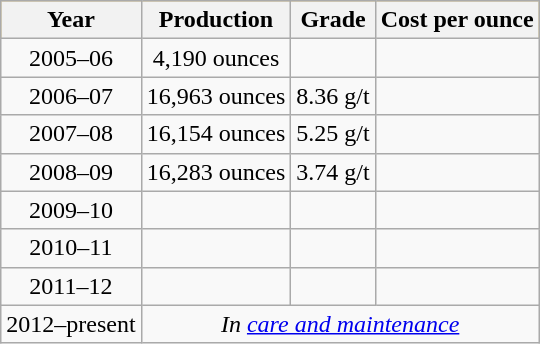<table class="wikitable">
<tr style="text-align:center; background:#daa520;">
<th>Year</th>
<th>Production</th>
<th>Grade</th>
<th>Cost per ounce</th>
</tr>
<tr style="text-align:center;">
<td>2005–06</td>
<td>4,190 ounces</td>
<td></td>
<td></td>
</tr>
<tr align="center">
<td>2006–07</td>
<td>16,963 ounces</td>
<td>8.36 g/t</td>
<td></td>
</tr>
<tr align="center">
<td>2007–08</td>
<td>16,154 ounces</td>
<td>5.25 g/t</td>
<td></td>
</tr>
<tr align="center">
<td>2008–09</td>
<td>16,283 ounces</td>
<td>3.74 g/t</td>
<td></td>
</tr>
<tr align="center">
<td>2009–10</td>
<td></td>
<td></td>
<td></td>
</tr>
<tr align="center">
<td>2010–11</td>
<td></td>
<td></td>
<td></td>
</tr>
<tr align="center">
<td>2011–12</td>
<td></td>
<td></td>
<td></td>
</tr>
<tr align="center">
<td>2012–present</td>
<td colspan=3><em>In <a href='#'>care and maintenance</a></em></td>
</tr>
</table>
